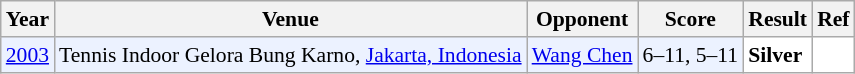<table class="sortable wikitable" style="font-size: 90%;">
<tr>
<th>Year</th>
<th>Venue</th>
<th>Opponent</th>
<th>Score</th>
<th>Result</th>
<th>Ref</th>
</tr>
<tr style="background:#ECF2FF">
<td align="center"><a href='#'>2003</a></td>
<td align="left">Tennis Indoor Gelora Bung Karno, <a href='#'>Jakarta, Indonesia</a></td>
<td align="left"> <a href='#'>Wang Chen</a></td>
<td align="left">6–11, 5–11</td>
<td style="text-align:left; background:white"> <strong>Silver</strong></td>
<td style="text-align:center; background:white"></td>
</tr>
</table>
